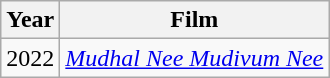<table class="wikitable sortable">
<tr>
<th>Year</th>
<th>Film</th>
</tr>
<tr>
<td>2022</td>
<td><em><a href='#'>Mudhal Nee Mudivum Nee</a></em></td>
</tr>
</table>
